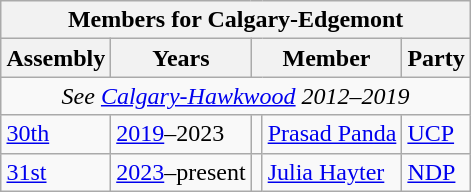<table class="wikitable" align=right>
<tr>
<th colspan=5>Members for Calgary-Edgemont</th>
</tr>
<tr>
<th>Assembly</th>
<th>Years</th>
<th colspan="2">Member</th>
<th>Party</th>
</tr>
<tr>
<td align="center" colspan=5><em>See <a href='#'>Calgary-Hawkwood</a> 2012–2019</em></td>
</tr>
<tr>
<td><a href='#'>30th</a></td>
<td><a href='#'>2019</a>–2023</td>
<td></td>
<td><a href='#'>Prasad Panda</a></td>
<td><a href='#'>UCP</a></td>
</tr>
<tr>
<td><a href='#'>31st</a></td>
<td><a href='#'>2023</a>–present</td>
<td></td>
<td><a href='#'>Julia Hayter</a></td>
<td><a href='#'>NDP</a></td>
</tr>
</table>
